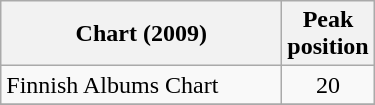<table class="wikitable">
<tr>
<th align="left" width="180">Chart (2009)</th>
<th align="left">Peak<br>position</th>
</tr>
<tr>
<td align="left">Finnish Albums Chart</td>
<td align="center">20</td>
</tr>
<tr>
</tr>
</table>
